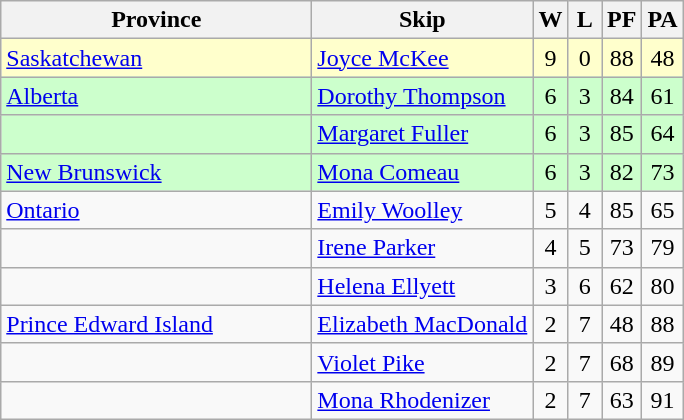<table class="wikitable" style="text-align: center;">
<tr>
<th bgcolor="#efefef" width="200">Province</th>
<th bgcolor="#efefef" width="140">Skip</th>
<th bgcolor="#efefef" width="15">W</th>
<th bgcolor="#efefef" width="15">L</th>
<th bgcolor="#efefef" width="15">PF</th>
<th bgcolor="#efefef" width="15">PA</th>
</tr>
<tr bgcolor=#ffffcc>
<td style="text-align: left;"><a href='#'>Saskatchewan</a></td>
<td style="text-align: left;"><a href='#'>Joyce McKee</a></td>
<td>9</td>
<td>0</td>
<td>88</td>
<td>48</td>
</tr>
<tr bgcolor=#ccffcc>
<td style="text-align: left;"><a href='#'>Alberta</a></td>
<td style="text-align: left;"><a href='#'>Dorothy Thompson</a></td>
<td>6</td>
<td>3</td>
<td>84</td>
<td>61</td>
</tr>
<tr bgcolor=#ccffcc>
<td style="text-align: left;"></td>
<td style="text-align: left;"><a href='#'>Margaret Fuller</a></td>
<td>6</td>
<td>3</td>
<td>85</td>
<td>64</td>
</tr>
<tr bgcolor=#ccffcc>
<td style="text-align: left;"><a href='#'>New Brunswick</a></td>
<td style="text-align: left;"><a href='#'>Mona Comeau</a></td>
<td>6</td>
<td>3</td>
<td>82</td>
<td>73</td>
</tr>
<tr>
<td style="text-align: left;"><a href='#'>Ontario</a></td>
<td style="text-align: left;"><a href='#'>Emily Woolley</a></td>
<td>5</td>
<td>4</td>
<td>85</td>
<td>65</td>
</tr>
<tr>
<td style="text-align: left;"></td>
<td style="text-align: left;"><a href='#'>Irene Parker</a></td>
<td>4</td>
<td>5</td>
<td>73</td>
<td>79</td>
</tr>
<tr>
<td style="text-align: left;"></td>
<td style="text-align: left;"><a href='#'>Helena Ellyett</a></td>
<td>3</td>
<td>6</td>
<td>62</td>
<td>80</td>
</tr>
<tr>
<td style="text-align: left;"><a href='#'>Prince Edward Island</a></td>
<td style="text-align: left;"><a href='#'>Elizabeth MacDonald</a></td>
<td>2</td>
<td>7</td>
<td>48</td>
<td>88</td>
</tr>
<tr>
<td style="text-align: left;"></td>
<td style="text-align: left;"><a href='#'>Violet Pike</a></td>
<td>2</td>
<td>7</td>
<td>68</td>
<td>89</td>
</tr>
<tr>
<td style="text-align: left;"></td>
<td style="text-align: left;"><a href='#'>Mona Rhodenizer</a></td>
<td>2</td>
<td>7</td>
<td>63</td>
<td>91</td>
</tr>
</table>
